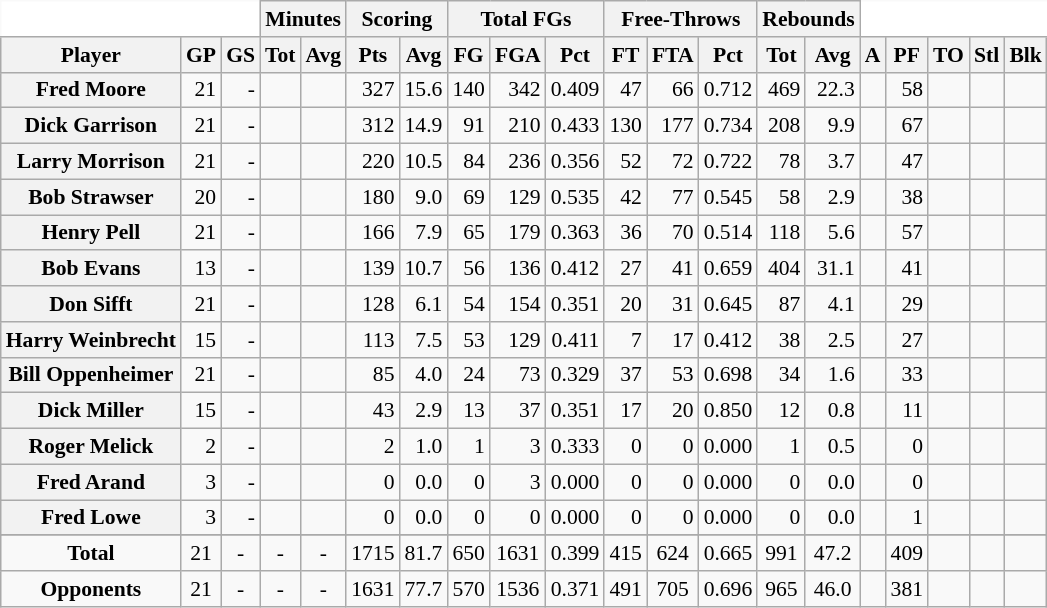<table class="wikitable sortable" border="1" style="font-size:90%;">
<tr>
<th colspan="3" style="border-top-style:hidden; border-left-style:hidden; background: white;"></th>
<th colspan="2" style=>Minutes</th>
<th colspan="2" style=>Scoring</th>
<th colspan="3" style=>Total FGs</th>
<th colspan="3" style=>Free-Throws</th>
<th colspan="2" style=>Rebounds</th>
<th colspan="5" style="border-top-style:hidden; border-right-style:hidden; background: white;"></th>
</tr>
<tr>
<th scope="col" style=>Player</th>
<th scope="col" style=>GP</th>
<th scope="col" style=>GS</th>
<th scope="col" style=>Tot</th>
<th scope="col" style=>Avg</th>
<th scope="col" style=>Pts</th>
<th scope="col" style=>Avg</th>
<th scope="col" style=>FG</th>
<th scope="col" style=>FGA</th>
<th scope="col" style=>Pct</th>
<th scope="col" style=>FT</th>
<th scope="col" style=>FTA</th>
<th scope="col" style=>Pct</th>
<th scope="col" style=>Tot</th>
<th scope="col" style=>Avg</th>
<th scope="col" style=>A</th>
<th scope="col" style=>PF</th>
<th scope="col" style=>TO</th>
<th scope="col" style=>Stl</th>
<th scope="col" style=>Blk</th>
</tr>
<tr>
<th>Fred Moore</th>
<td align="right">21</td>
<td align="right">-</td>
<td align="right"></td>
<td align="right"></td>
<td align="right">327</td>
<td align="right">15.6</td>
<td align="right">140</td>
<td align="right">342</td>
<td align="right">0.409</td>
<td align="right">47</td>
<td align="right">66</td>
<td align="right">0.712</td>
<td align="right">469</td>
<td align="right">22.3</td>
<td align="right"></td>
<td align="right">58</td>
<td align="right"></td>
<td align="right"></td>
<td align="right"></td>
</tr>
<tr>
<th>Dick Garrison</th>
<td align="right">21</td>
<td align="right">-</td>
<td align="right"></td>
<td align="right"></td>
<td align="right">312</td>
<td align="right">14.9</td>
<td align="right">91</td>
<td align="right">210</td>
<td align="right">0.433</td>
<td align="right">130</td>
<td align="right">177</td>
<td align="right">0.734</td>
<td align="right">208</td>
<td align="right">9.9</td>
<td align="right"></td>
<td align="right">67</td>
<td align="right"></td>
<td align="right"></td>
<td align="right"></td>
</tr>
<tr>
<th>Larry Morrison</th>
<td align="right">21</td>
<td align="right">-</td>
<td align="right"></td>
<td align="right"></td>
<td align="right">220</td>
<td align="right">10.5</td>
<td align="right">84</td>
<td align="right">236</td>
<td align="right">0.356</td>
<td align="right">52</td>
<td align="right">72</td>
<td align="right">0.722</td>
<td align="right">78</td>
<td align="right">3.7</td>
<td align="right"></td>
<td align="right">47</td>
<td align="right"></td>
<td align="right"></td>
<td align="right"></td>
</tr>
<tr>
<th>Bob Strawser</th>
<td align="right">20</td>
<td align="right">-</td>
<td align="right"></td>
<td align="right"></td>
<td align="right">180</td>
<td align="right">9.0</td>
<td align="right">69</td>
<td align="right">129</td>
<td align="right">0.535</td>
<td align="right">42</td>
<td align="right">77</td>
<td align="right">0.545</td>
<td align="right">58</td>
<td align="right">2.9</td>
<td align="right"></td>
<td align="right">38</td>
<td align="right"></td>
<td align="right"></td>
<td align="right"></td>
</tr>
<tr>
<th>Henry Pell</th>
<td align="right">21</td>
<td align="right">-</td>
<td align="right"></td>
<td align="right"></td>
<td align="right">166</td>
<td align="right">7.9</td>
<td align="right">65</td>
<td align="right">179</td>
<td align="right">0.363</td>
<td align="right">36</td>
<td align="right">70</td>
<td align="right">0.514</td>
<td align="right">118</td>
<td align="right">5.6</td>
<td align="right"></td>
<td align="right">57</td>
<td align="right"></td>
<td align="right"></td>
<td align="right"></td>
</tr>
<tr>
<th>Bob Evans</th>
<td align="right">13</td>
<td align="right">-</td>
<td align="right"></td>
<td align="right"></td>
<td align="right">139</td>
<td align="right">10.7</td>
<td align="right">56</td>
<td align="right">136</td>
<td align="right">0.412</td>
<td align="right">27</td>
<td align="right">41</td>
<td align="right">0.659</td>
<td align="right">404</td>
<td align="right">31.1</td>
<td align="right"></td>
<td align="right">41</td>
<td align="right"></td>
<td align="right"></td>
<td align="right"></td>
</tr>
<tr>
<th>Don Sifft</th>
<td align="right">21</td>
<td align="right">-</td>
<td align="right"></td>
<td align="right"></td>
<td align="right">128</td>
<td align="right">6.1</td>
<td align="right">54</td>
<td align="right">154</td>
<td align="right">0.351</td>
<td align="right">20</td>
<td align="right">31</td>
<td align="right">0.645</td>
<td align="right">87</td>
<td align="right">4.1</td>
<td align="right"></td>
<td align="right">29</td>
<td align="right"></td>
<td align="right"></td>
<td align="right"></td>
</tr>
<tr>
<th>Harry Weinbrecht</th>
<td align="right">15</td>
<td align="right">-</td>
<td align="right"></td>
<td align="right"></td>
<td align="right">113</td>
<td align="right">7.5</td>
<td align="right">53</td>
<td align="right">129</td>
<td align="right">0.411</td>
<td align="right">7</td>
<td align="right">17</td>
<td align="right">0.412</td>
<td align="right">38</td>
<td align="right">2.5</td>
<td align="right"></td>
<td align="right">27</td>
<td align="right"></td>
<td align="right"></td>
<td align="right"></td>
</tr>
<tr>
<th>Bill Oppenheimer</th>
<td align="right">21</td>
<td align="right">-</td>
<td align="right"></td>
<td align="right"></td>
<td align="right">85</td>
<td align="right">4.0</td>
<td align="right">24</td>
<td align="right">73</td>
<td align="right">0.329</td>
<td align="right">37</td>
<td align="right">53</td>
<td align="right">0.698</td>
<td align="right">34</td>
<td align="right">1.6</td>
<td align="right"></td>
<td align="right">33</td>
<td align="right"></td>
<td align="right"></td>
<td align="right"></td>
</tr>
<tr>
<th>Dick Miller</th>
<td align="right">15</td>
<td align="right">-</td>
<td align="right"></td>
<td align="right"></td>
<td align="right">43</td>
<td align="right">2.9</td>
<td align="right">13</td>
<td align="right">37</td>
<td align="right">0.351</td>
<td align="right">17</td>
<td align="right">20</td>
<td align="right">0.850</td>
<td align="right">12</td>
<td align="right">0.8</td>
<td align="right"></td>
<td align="right">11</td>
<td align="right"></td>
<td align="right"></td>
<td align="right"></td>
</tr>
<tr>
<th>Roger Melick</th>
<td align="right">2</td>
<td align="right">-</td>
<td align="right"></td>
<td align="right"></td>
<td align="right">2</td>
<td align="right">1.0</td>
<td align="right">1</td>
<td align="right">3</td>
<td align="right">0.333</td>
<td align="right">0</td>
<td align="right">0</td>
<td align="right">0.000</td>
<td align="right">1</td>
<td align="right">0.5</td>
<td align="right"></td>
<td align="right">0</td>
<td align="right"></td>
<td align="right"></td>
<td align="right"></td>
</tr>
<tr>
<th>Fred Arand</th>
<td align="right">3</td>
<td align="right">-</td>
<td align="right"></td>
<td align="right"></td>
<td align="right">0</td>
<td align="right">0.0</td>
<td align="right">0</td>
<td align="right">3</td>
<td align="right">0.000</td>
<td align="right">0</td>
<td align="right">0</td>
<td align="right">0.000</td>
<td align="right">0</td>
<td align="right">0.0</td>
<td align="right"></td>
<td align="right">0</td>
<td align="right"></td>
<td align="right"></td>
<td align="right"></td>
</tr>
<tr>
<th>Fred Lowe</th>
<td align="right">3</td>
<td align="right">-</td>
<td align="right"></td>
<td align="right"></td>
<td align="right">0</td>
<td align="right">0.0</td>
<td align="right">0</td>
<td align="right">0</td>
<td align="right">0.000</td>
<td align="right">0</td>
<td align="right">0</td>
<td align="right">0.000</td>
<td align="right">0</td>
<td align="right">0.0</td>
<td align="right"></td>
<td align="right">1</td>
<td align="right"></td>
<td align="right"></td>
<td align="right"></td>
</tr>
<tr>
</tr>
<tr class="sortbottom">
<td align="center" style=><strong>Total</strong></td>
<td align="center" style=>21</td>
<td align="center" style=>-</td>
<td align="center" style=>-</td>
<td align="center" style=>-</td>
<td align="center" style=>1715</td>
<td align="center" style=>81.7</td>
<td align="center" style=>650</td>
<td align="center" style=>1631</td>
<td align="center" style=>0.399</td>
<td align="center" style=>415</td>
<td align="center" style=>624</td>
<td align="center" style=>0.665</td>
<td align="center" style=>991</td>
<td align="center" style=>47.2</td>
<td align="center" style=></td>
<td align="center" style=>409</td>
<td align="center" style=></td>
<td align="center" style=></td>
<td align="center" style=></td>
</tr>
<tr class="sortbottom">
<td align="center"><strong>Opponents</strong></td>
<td align="center">21</td>
<td align="center">-</td>
<td align="center">-</td>
<td align="center">-</td>
<td align="center">1631</td>
<td align="center">77.7</td>
<td align="center">570</td>
<td align="center">1536</td>
<td align="center">0.371</td>
<td align="center">491</td>
<td align="center">705</td>
<td align="center">0.696</td>
<td align="center">965</td>
<td align="center">46.0</td>
<td align="center"></td>
<td align="center">381</td>
<td align="center"></td>
<td align="center"></td>
<td align="center"></td>
</tr>
</table>
